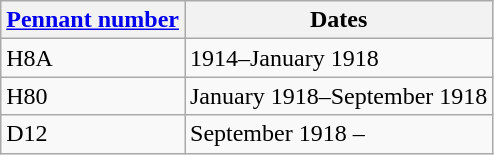<table class="wikitable">
<tr>
<th><a href='#'>Pennant number</a></th>
<th>Dates</th>
</tr>
<tr>
<td>H8A</td>
<td>1914–January 1918</td>
</tr>
<tr>
<td>H80</td>
<td>January 1918–September 1918</td>
</tr>
<tr>
<td>D12</td>
<td>September 1918 –</td>
</tr>
</table>
